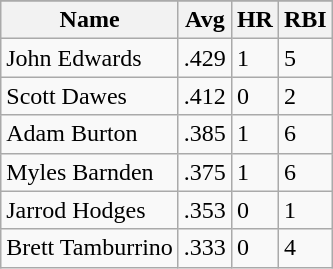<table class="wikitable">
<tr>
</tr>
<tr>
<th>Name</th>
<th>Avg</th>
<th>HR</th>
<th>RBI</th>
</tr>
<tr>
<td>John Edwards</td>
<td>.429</td>
<td>1</td>
<td>5</td>
</tr>
<tr>
<td>Scott Dawes</td>
<td>.412</td>
<td>0</td>
<td>2</td>
</tr>
<tr>
<td>Adam Burton</td>
<td>.385</td>
<td>1</td>
<td>6</td>
</tr>
<tr>
<td>Myles Barnden</td>
<td>.375</td>
<td>1</td>
<td>6</td>
</tr>
<tr>
<td>Jarrod Hodges</td>
<td>.353</td>
<td>0</td>
<td>1</td>
</tr>
<tr>
<td>Brett Tamburrino</td>
<td>.333</td>
<td>0</td>
<td>4</td>
</tr>
</table>
